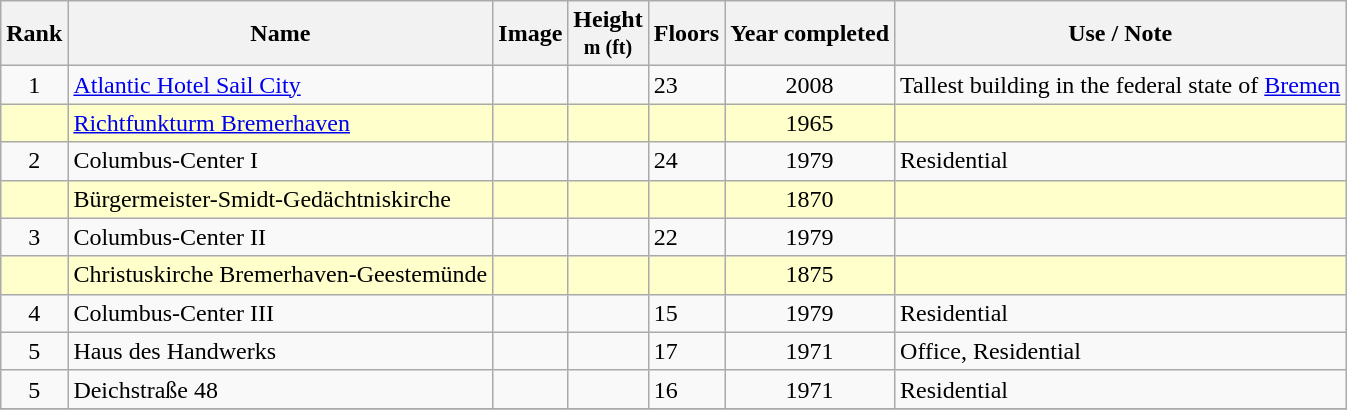<table class="wikitable sortable">
<tr>
<th>Rank</th>
<th>Name</th>
<th>Image</th>
<th>Height<br><small>m (ft)</small></th>
<th>Floors</th>
<th>Year completed</th>
<th>Use / Note</th>
</tr>
<tr>
<td align="center">1</td>
<td><a href='#'>Atlantic Hotel Sail City</a></td>
<td></td>
<td align="center"></td>
<td>23</td>
<td align="center">2008</td>
<td>Tallest building in the federal state of <a href='#'>Bremen</a></td>
</tr>
<tr style="background: #ffffcc">
<td align="center"></td>
<td><a href='#'>Richtfunkturm Bremerhaven</a></td>
<td></td>
<td align="center"></td>
<td></td>
<td align="center">1965</td>
<td></td>
</tr>
<tr>
<td align="center">2</td>
<td>Columbus-Center I</td>
<td></td>
<td align="center"></td>
<td>24</td>
<td align="center">1979</td>
<td>Residential</td>
</tr>
<tr style="background: #ffffcc">
<td align="center"></td>
<td>Bürgermeister-Smidt-Gedächtniskirche</td>
<td></td>
<td align="center"></td>
<td></td>
<td align="center">1870</td>
<td></td>
</tr>
<tr>
<td align="center">3</td>
<td>Columbus-Center II</td>
<td></td>
<td align="center"></td>
<td>22</td>
<td align="center">1979</td>
<td></td>
</tr>
<tr style="background: #ffffcc">
<td align="center"></td>
<td>Christuskirche Bremerhaven-Geestemünde</td>
<td></td>
<td align="center"></td>
<td></td>
<td align="center">1875</td>
<td></td>
</tr>
<tr>
<td align="center">4</td>
<td>Columbus-Center III</td>
<td></td>
<td align="center"></td>
<td>15</td>
<td align="center">1979</td>
<td>Residential</td>
</tr>
<tr>
<td align="center">5</td>
<td>Haus des Handwerks</td>
<td></td>
<td align="center"></td>
<td>17</td>
<td align="center">1971</td>
<td>Office, Residential</td>
</tr>
<tr>
<td align="center">5</td>
<td>Deichstraße 48</td>
<td></td>
<td align="center"></td>
<td>16</td>
<td align="center">1971</td>
<td>Residential</td>
</tr>
<tr>
</tr>
</table>
